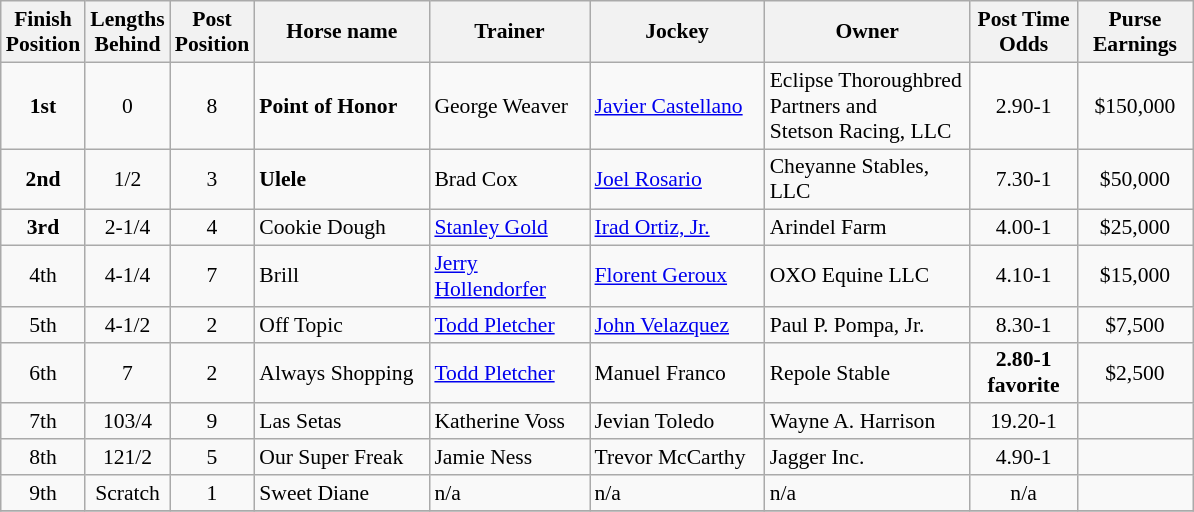<table class="wikitable sortable" | border="2" cellpadding="1" style="border-collapse: collapse; font-size:90%">
<tr>
<th width="45px">Finish <br> Position</th>
<th width="45px">Lengths <br> Behind</th>
<th width="40px">Post <br> Position</th>
<th width="110px">Horse name</th>
<th width="100px">Trainer</th>
<th width="110px">Jockey</th>
<th width="130px">Owner</th>
<th width="65px">Post Time <br> Odds</th>
<th width="70px">Purse <br> Earnings</th>
</tr>
<tr>
<td align=center><strong>1<span>st</span></strong></td>
<td align=center>0</td>
<td align=center>8</td>
<td><strong>Point of Honor</strong></td>
<td>George Weaver</td>
<td><a href='#'>Javier Castellano</a></td>
<td>Eclipse Thoroughbred Partners and <br> Stetson Racing, LLC</td>
<td align=center>2.90-1</td>
<td align=center>$150,000</td>
</tr>
<tr>
<td align=center><strong>2<span>nd</span></strong></td>
<td align=center><span>1/2</span></td>
<td align=center>3</td>
<td><strong>Ulele</strong></td>
<td>Brad Cox</td>
<td><a href='#'>Joel Rosario</a></td>
<td>Cheyanne Stables, LLC</td>
<td align=center>7.30-1</td>
<td align=center>$50,000</td>
</tr>
<tr>
<td align=center><strong>3<span>rd</span></strong></td>
<td align=center>2-<span>1/4</span></td>
<td align=center>4</td>
<td>Cookie Dough</td>
<td><a href='#'>Stanley Gold</a></td>
<td><a href='#'>Irad Ortiz, Jr.</a></td>
<td>Arindel Farm</td>
<td align=center>4.00-1</td>
<td align=center>$25,000</td>
</tr>
<tr>
<td align=center>4<span>th</span></td>
<td align=center>4-<span>1/4</span></td>
<td align=center>7</td>
<td>Brill</td>
<td><a href='#'>Jerry Hollendorfer</a></td>
<td><a href='#'>Florent Geroux</a></td>
<td>OXO Equine LLC</td>
<td align=center>4.10-1</td>
<td align=center>$15,000</td>
</tr>
<tr>
<td align=center>5<span>th</span></td>
<td align=center>4-<span>1/2</span></td>
<td align=center>2</td>
<td>Off Topic</td>
<td><a href='#'>Todd Pletcher</a></td>
<td><a href='#'>John Velazquez</a></td>
<td>Paul P. Pompa, Jr.</td>
<td align=center>8.30-1</td>
<td align=center>$7,500</td>
</tr>
<tr>
<td align=center>6<span>th</span></td>
<td align=center>7</td>
<td align=center>2</td>
<td>Always Shopping</td>
<td><a href='#'>Todd Pletcher</a></td>
<td>Manuel Franco</td>
<td>Repole Stable</td>
<td align=center><strong>2.80-1 <br> <span>favorite</span></strong></td>
<td align=center>$2,500</td>
</tr>
<tr>
<td align=center>7<span>th</span></td>
<td align=center>10<span>3/4</span></td>
<td align=center>9</td>
<td>Las Setas</td>
<td>Katherine Voss</td>
<td>Jevian Toledo</td>
<td>Wayne A. Harrison</td>
<td align=center>19.20-1</td>
<td></td>
</tr>
<tr>
<td align=center>8<span>th</span></td>
<td align=center>12<span>1/2</span></td>
<td align=center>5</td>
<td>Our Super Freak</td>
<td>Jamie Ness</td>
<td>Trevor McCarthy</td>
<td>Jagger Inc.</td>
<td align=center>4.90-1</td>
<td></td>
</tr>
<tr>
<td align=center>9<span>th</span></td>
<td align=center>Scratch</td>
<td align=center>1</td>
<td>Sweet Diane</td>
<td>n/a</td>
<td>n/a</td>
<td>n/a</td>
<td align=center>n/a</td>
<td></td>
</tr>
<tr>
</tr>
</table>
